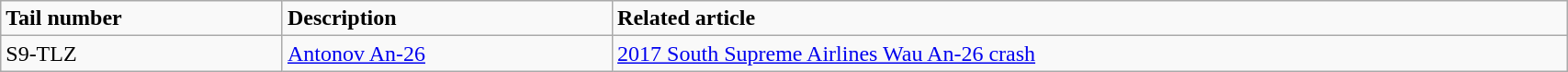<table class="wikitable" width="90%">
<tr>
<td><strong>Tail number</strong></td>
<td><strong>Description</strong></td>
<td><strong>Related article</strong></td>
</tr>
<tr>
<td>S9-TLZ</td>
<td><a href='#'>Antonov An-26</a></td>
<td><a href='#'>2017 South Supreme Airlines Wau An-26 crash</a></td>
</tr>
</table>
